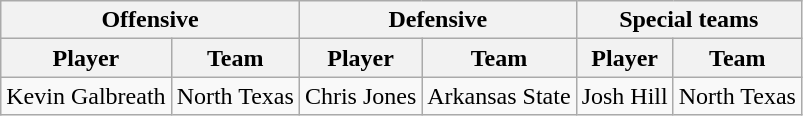<table class="wikitable">
<tr>
<th colspan="2">Offensive</th>
<th colspan="2">Defensive</th>
<th colspan="2">Special teams</th>
</tr>
<tr>
<th>Player</th>
<th>Team</th>
<th>Player</th>
<th>Team</th>
<th>Player</th>
<th>Team</th>
</tr>
<tr>
<td>Kevin Galbreath</td>
<td>North Texas</td>
<td>Chris Jones</td>
<td>Arkansas State</td>
<td>Josh Hill</td>
<td>North Texas</td>
</tr>
</table>
